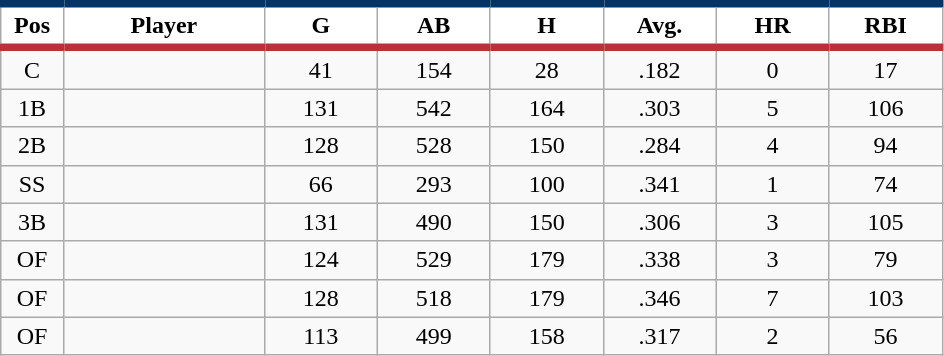<table class="wikitable sortable">
<tr>
<th style="background:#FFFFFF; border-top:#023465 5px solid; border-bottom:#ba313c 5px solid;" width="5%">Pos</th>
<th style="background:#FFFFFF; border-top:#023465 5px solid; border-bottom:#ba313c 5px solid;" width="16%">Player</th>
<th style="background:#FFFFFF; border-top:#023465 5px solid; border-bottom:#ba313c 5px solid;" width="9%">G</th>
<th style="background:#FFFFFF; border-top:#023465 5px solid; border-bottom:#ba313c 5px solid;" width="9%">AB</th>
<th style="background:#FFFFFF; border-top:#023465 5px solid; border-bottom:#ba313c 5px solid;" width="9%">H</th>
<th style="background:#FFFFFF; border-top:#023465 5px solid; border-bottom:#ba313c 5px solid;" width="9%">Avg.</th>
<th style="background:#FFFFFF; border-top:#023465 5px solid; border-bottom:#ba313c 5px solid;" width="9%">HR</th>
<th style="background:#FFFFFF; border-top:#023465 5px solid; border-bottom:#ba313c 5px solid;" width="9%">RBI</th>
</tr>
<tr align="center">
<td>C</td>
<td></td>
<td>41</td>
<td>154</td>
<td>28</td>
<td>.182</td>
<td>0</td>
<td>17</td>
</tr>
<tr align="center">
<td>1B</td>
<td></td>
<td>131</td>
<td>542</td>
<td>164</td>
<td>.303</td>
<td>5</td>
<td>106</td>
</tr>
<tr align="center">
<td>2B</td>
<td></td>
<td>128</td>
<td>528</td>
<td>150</td>
<td>.284</td>
<td>4</td>
<td>94</td>
</tr>
<tr align="center">
<td>SS</td>
<td></td>
<td>66</td>
<td>293</td>
<td>100</td>
<td>.341</td>
<td>1</td>
<td>74</td>
</tr>
<tr align="center">
<td>3B</td>
<td></td>
<td>131</td>
<td>490</td>
<td>150</td>
<td>.306</td>
<td>3</td>
<td>105</td>
</tr>
<tr align="center">
<td>OF</td>
<td></td>
<td>124</td>
<td>529</td>
<td>179</td>
<td>.338</td>
<td>3</td>
<td>79</td>
</tr>
<tr align="center">
<td>OF</td>
<td></td>
<td>128</td>
<td>518</td>
<td>179</td>
<td>.346</td>
<td>7</td>
<td>103</td>
</tr>
<tr align="center">
<td>OF</td>
<td></td>
<td>113</td>
<td>499</td>
<td>158</td>
<td>.317</td>
<td>2</td>
<td>56</td>
</tr>
</table>
